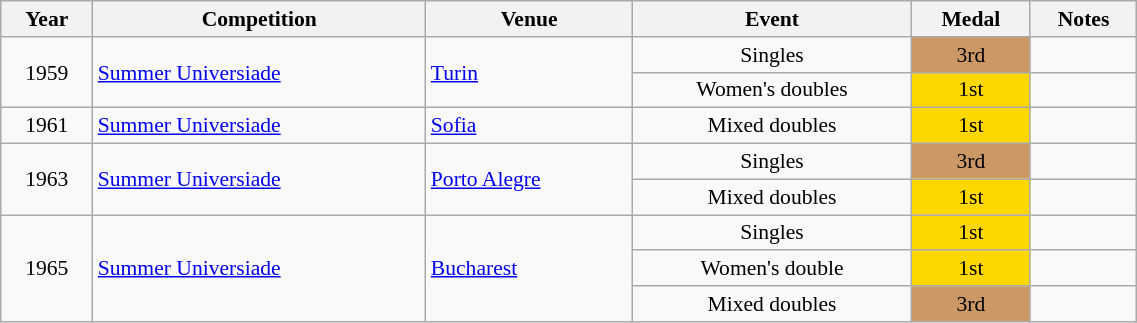<table class="wikitable" width=60% style="font-size:90%; text-align:center;">
<tr>
<th>Year</th>
<th>Competition</th>
<th>Venue</th>
<th>Event</th>
<th>Medal</th>
<th>Notes</th>
</tr>
<tr>
<td align=center rowspan=2>1959</td>
<td rowspan=2 align=left><a href='#'>Summer Universiade</a></td>
<td rowspan=2 align=left> <a href='#'>Turin</a></td>
<td>Singles</td>
<td bgcolor=cc9966>3rd</td>
<td align=center></td>
</tr>
<tr>
<td>Women's doubles</td>
<td bgcolor=gold>1st</td>
<td align=center></td>
</tr>
<tr>
<td align=center>1961</td>
<td align=left><a href='#'>Summer Universiade</a></td>
<td align=left> <a href='#'>Sofia</a></td>
<td>Mixed doubles</td>
<td bgcolor=gold>1st</td>
<td align=center></td>
</tr>
<tr>
<td align=center rowspan=2>1963</td>
<td rowspan=2 align=left><a href='#'>Summer Universiade</a></td>
<td rowspan=2 align=left> <a href='#'>Porto Alegre</a></td>
<td>Singles</td>
<td bgcolor=cc9966>3rd</td>
<td align=center></td>
</tr>
<tr>
<td>Mixed doubles</td>
<td bgcolor=gold>1st</td>
<td align=center></td>
</tr>
<tr>
<td align=center rowspan=3>1965</td>
<td rowspan=3 align=left><a href='#'>Summer Universiade</a></td>
<td rowspan=3 align=left> <a href='#'>Bucharest</a></td>
<td>Singles</td>
<td bgcolor=gold>1st</td>
<td align=center></td>
</tr>
<tr>
<td>Women's double</td>
<td bgcolor=gold>1st</td>
<td align=center></td>
</tr>
<tr>
<td>Mixed doubles</td>
<td bgcolor=cc9966>3rd</td>
<td align=center></td>
</tr>
</table>
